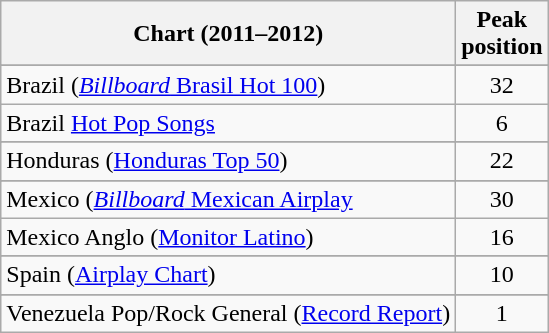<table class="wikitable sortable">
<tr>
<th scope="col">Chart (2011–2012)</th>
<th scope="col">Peak<br>position</th>
</tr>
<tr>
</tr>
<tr>
</tr>
<tr>
</tr>
<tr>
</tr>
<tr>
<td>Brazil (<a href='#'><em>Billboard</em> Brasil Hot 100</a>)</td>
<td style="text-align:center;">32</td>
</tr>
<tr>
<td>Brazil <a href='#'>Hot Pop Songs</a></td>
<td style="text-align:center;">6</td>
</tr>
<tr>
</tr>
<tr>
</tr>
<tr>
</tr>
<tr>
</tr>
<tr>
</tr>
<tr>
</tr>
<tr>
</tr>
<tr>
<td>Honduras (<a href='#'>Honduras Top 50</a>)</td>
<td align="center">22</td>
</tr>
<tr>
</tr>
<tr>
</tr>
<tr>
</tr>
<tr>
</tr>
<tr>
<td align="left">Mexico (<a href='#'><em>Billboard</em> Mexican Airplay</a></td>
<td style="text-align:center;">30</td>
</tr>
<tr>
<td align="left">Mexico Anglo (<a href='#'>Monitor Latino</a>)</td>
<td style="text-align:center;">16</td>
</tr>
<tr>
</tr>
<tr>
</tr>
<tr>
</tr>
<tr>
</tr>
<tr>
</tr>
<tr>
</tr>
<tr>
<td>Spain (<a href='#'>Airplay Chart</a>)</td>
<td style="text-align:center;">10</td>
</tr>
<tr>
</tr>
<tr>
</tr>
<tr>
</tr>
<tr>
</tr>
<tr>
</tr>
<tr>
</tr>
<tr>
</tr>
<tr>
</tr>
<tr>
<td>Venezuela Pop/Rock General (<a href='#'>Record Report</a>)</td>
<td style="text-align:center;">1</td>
</tr>
</table>
